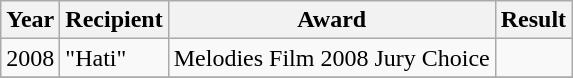<table class="wikitable">
<tr>
<th>Year</th>
<th>Recipient</th>
<th>Award</th>
<th>Result</th>
</tr>
<tr>
<td>2008</td>
<td>"Hati"</td>
<td>Melodies Film 2008 Jury Choice</td>
<td></td>
</tr>
<tr>
</tr>
</table>
